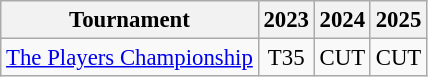<table class="wikitable" style="font-size:95%;text-align:center;">
<tr>
<th>Tournament</th>
<th>2023</th>
<th>2024</th>
<th>2025</th>
</tr>
<tr>
<td align=left><a href='#'>The Players Championship</a></td>
<td>T35</td>
<td>CUT</td>
<td>CUT</td>
</tr>
</table>
